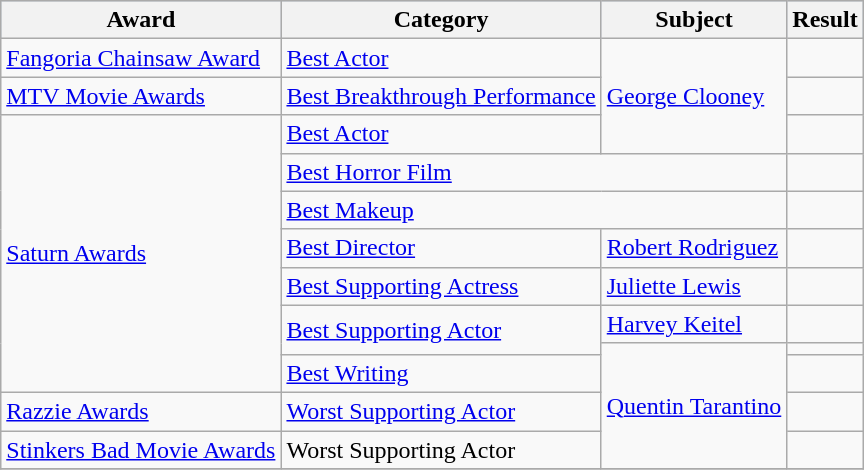<table class="wikitable">
<tr style="background:#b0c4de; text-align:center;">
<th>Award</th>
<th>Category</th>
<th>Subject</th>
<th>Result</th>
</tr>
<tr>
<td><a href='#'>Fangoria Chainsaw Award</a></td>
<td><a href='#'>Best Actor</a></td>
<td rowspan=3><a href='#'>George Clooney</a></td>
<td></td>
</tr>
<tr>
<td><a href='#'>MTV Movie Awards</a></td>
<td><a href='#'>Best Breakthrough Performance</a></td>
<td></td>
</tr>
<tr>
<td rowspan=8><a href='#'>Saturn Awards</a></td>
<td><a href='#'>Best Actor</a></td>
<td></td>
</tr>
<tr>
<td colspan=2><a href='#'>Best Horror Film</a></td>
<td></td>
</tr>
<tr>
<td colspan=2><a href='#'>Best Makeup</a></td>
<td></td>
</tr>
<tr>
<td><a href='#'>Best Director</a></td>
<td><a href='#'>Robert Rodriguez</a></td>
<td></td>
</tr>
<tr>
<td><a href='#'>Best Supporting Actress</a></td>
<td><a href='#'>Juliette Lewis</a></td>
<td></td>
</tr>
<tr>
<td rowspan=2><a href='#'>Best Supporting Actor</a></td>
<td><a href='#'>Harvey Keitel</a></td>
<td></td>
</tr>
<tr>
<td rowspan=4><a href='#'>Quentin Tarantino</a></td>
<td></td>
</tr>
<tr>
<td><a href='#'>Best Writing</a></td>
<td></td>
</tr>
<tr>
<td><a href='#'>Razzie Awards</a></td>
<td><a href='#'>Worst Supporting Actor</a></td>
<td></td>
</tr>
<tr>
<td><a href='#'>Stinkers Bad Movie Awards</a></td>
<td>Worst Supporting Actor</td>
<td></td>
</tr>
<tr>
</tr>
</table>
